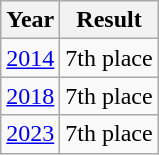<table class="wikitable"  style="text-align:center;">
<tr>
<th>Year</th>
<th>Result</th>
</tr>
<tr>
<td> <a href='#'>2014</a></td>
<td>7th place</td>
</tr>
<tr>
<td> <a href='#'>2018</a></td>
<td>7th place</td>
</tr>
<tr>
<td> <a href='#'>2023</a></td>
<td>7th place</td>
</tr>
</table>
